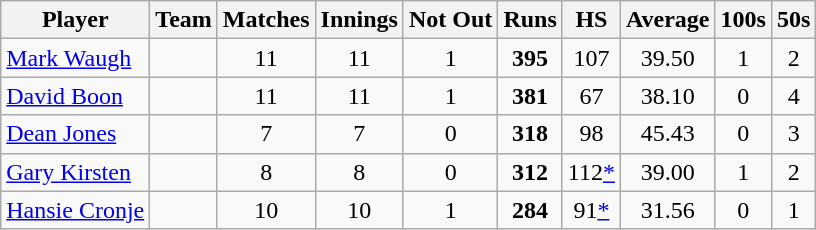<table class="wikitable" style="text-align:center;">
<tr>
<th>Player</th>
<th>Team</th>
<th>Matches</th>
<th>Innings</th>
<th>Not Out</th>
<th>Runs</th>
<th>HS</th>
<th>Average</th>
<th>100s</th>
<th>50s</th>
</tr>
<tr>
<td style="text-align:left"><a href='#'>Mark Waugh</a></td>
<td style="text-align:left"></td>
<td>11</td>
<td>11</td>
<td>1</td>
<td><strong>395</strong></td>
<td>107</td>
<td>39.50</td>
<td>1</td>
<td>2</td>
</tr>
<tr>
<td style="text-align:left"><a href='#'>David Boon</a></td>
<td style="text-align:left"></td>
<td>11</td>
<td>11</td>
<td>1</td>
<td><strong>381</strong></td>
<td>67</td>
<td>38.10</td>
<td>0</td>
<td>4</td>
</tr>
<tr>
<td style="text-align:left"><a href='#'>Dean Jones</a></td>
<td style="text-align:left"></td>
<td>7</td>
<td>7</td>
<td>0</td>
<td><strong>318</strong></td>
<td>98</td>
<td>45.43</td>
<td>0</td>
<td>3</td>
</tr>
<tr>
<td style="text-align:left"><a href='#'>Gary Kirsten</a></td>
<td style="text-align:left"></td>
<td>8</td>
<td>8</td>
<td>0</td>
<td><strong>312</strong></td>
<td>112<a href='#'>*</a></td>
<td>39.00</td>
<td>1</td>
<td>2</td>
</tr>
<tr>
<td style="text-align:left"><a href='#'>Hansie Cronje</a></td>
<td style="text-align:left"></td>
<td>10</td>
<td>10</td>
<td>1</td>
<td><strong>284</strong></td>
<td>91<a href='#'>*</a></td>
<td>31.56</td>
<td>0</td>
<td>1</td>
</tr>
</table>
